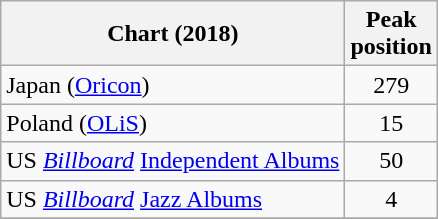<table class="wikitable sortable plainrowheaders">
<tr>
<th scope="col">Chart (2018)</th>
<th scope="col">Peak<br>position</th>
</tr>
<tr>
<td align="left">Japan (<a href='#'>Oricon</a>)</td>
<td align="center">279</td>
</tr>
<tr>
<td align="left">Poland (<a href='#'>OLiS</a>)</td>
<td align="center">15</td>
</tr>
<tr>
<td align="left">US <em><a href='#'>Billboard</a></em> <a href='#'>Independent Albums</a></td>
<td align="center">50</td>
</tr>
<tr>
<td align="left">US <em><a href='#'>Billboard</a></em> <a href='#'>Jazz Albums</a></td>
<td align="center">4</td>
</tr>
<tr>
</tr>
</table>
